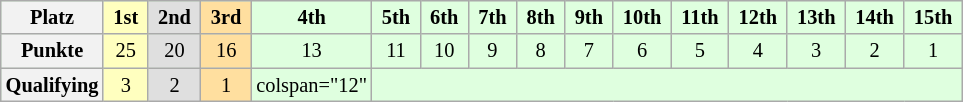<table class="wikitable" style="font-size:85%; text-align:center; background:#DFFFDF">
<tr>
<th>Platz</th>
<td style="background:#FFFFBF"> <strong>1st</strong> </td>
<td style="background:#DFDFDF"> <strong>2nd</strong> </td>
<td style="background:#FFDF9F"> <strong>3rd</strong> </td>
<td> <strong>4th</strong> </td>
<td> <strong>5th</strong> </td>
<td> <strong>6th</strong> </td>
<td> <strong>7th</strong> </td>
<td> <strong>8th</strong> </td>
<td> <strong>9th</strong> </td>
<td> <strong>10th</strong> </td>
<td> <strong>11th</strong> </td>
<td> <strong>12th</strong> </td>
<td> <strong>13th</strong> </td>
<td> <strong>14th</strong> </td>
<td> <strong>15th</strong> </td>
</tr>
<tr>
<th>Punkte</th>
<td style="background:#FFFFBF">25</td>
<td style="background:#DFDFDF">20</td>
<td style="background:#FFDF9F">16</td>
<td>13</td>
<td>11</td>
<td>10</td>
<td>9</td>
<td>8</td>
<td>7</td>
<td>6</td>
<td>5</td>
<td>4</td>
<td>3</td>
<td>2</td>
<td>1</td>
</tr>
<tr>
<th>Qualifying</th>
<td style="background:#FFFFBF">3</td>
<td style="background:#DFDFDF">2</td>
<td style="background:#FFDF9F">1</td>
<td>colspan="12" </td>
</tr>
</table>
